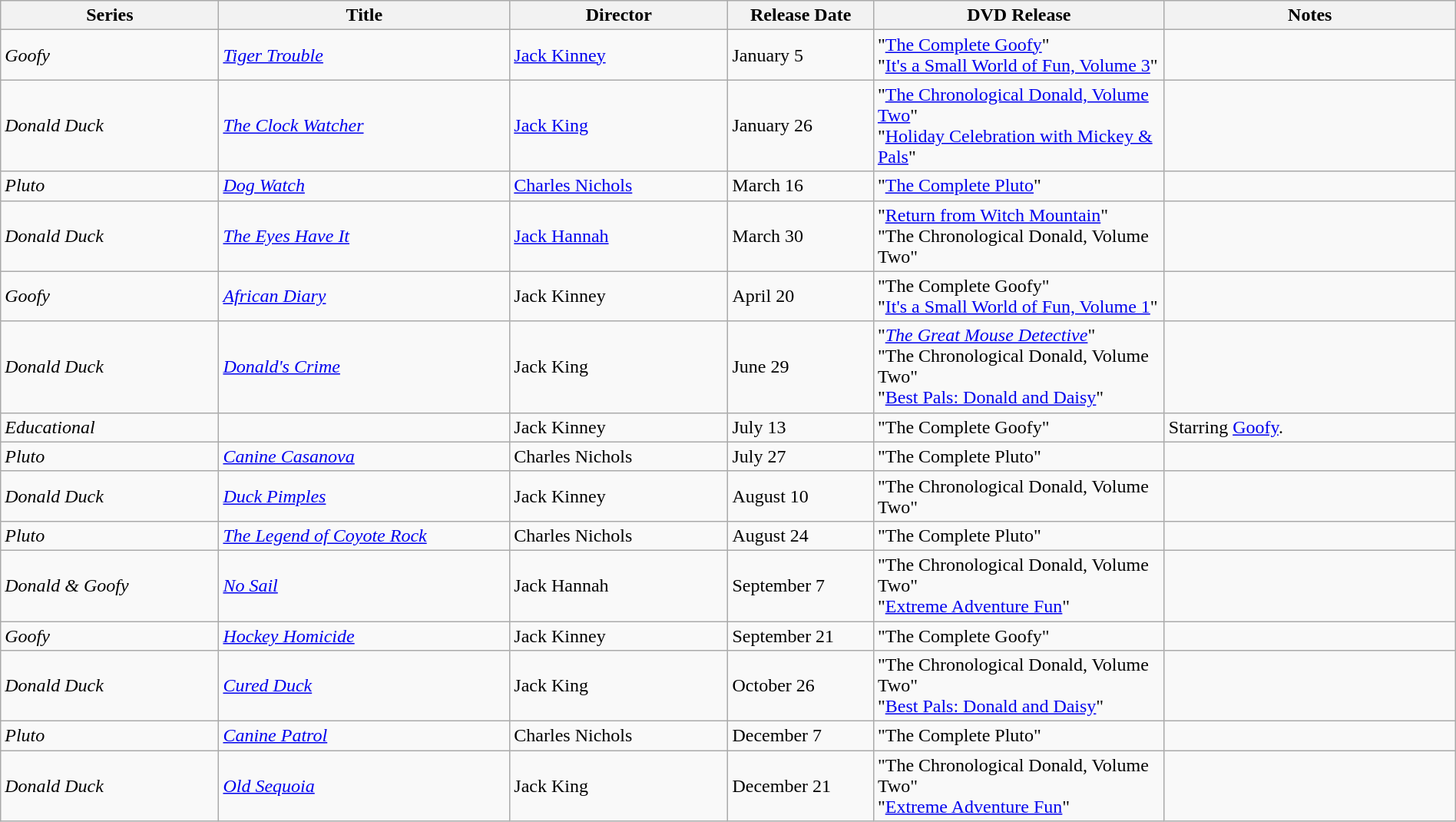<table class="wikitable" style="width:100%;">
<tr>
<th style="width:15%;">Series</th>
<th style="width:20%;">Title</th>
<th style="width:15%;">Director</th>
<th style="width:10%;">Release Date</th>
<th style="width:20%;">DVD Release</th>
<th style="width:20%;">Notes</th>
</tr>
<tr>
<td><em>Goofy</em></td>
<td><em><a href='#'>Tiger Trouble</a></em></td>
<td><a href='#'>Jack Kinney</a></td>
<td>January 5</td>
<td>"<a href='#'>The Complete Goofy</a>" <br>"<a href='#'>It's a Small World of Fun, Volume 3</a>"</td>
<td></td>
</tr>
<tr>
<td><em>Donald Duck</em></td>
<td><em><a href='#'>The Clock Watcher</a></em></td>
<td><a href='#'>Jack King</a></td>
<td>January 26</td>
<td>"<a href='#'>The Chronological Donald, Volume Two</a>" <br>"<a href='#'>Holiday Celebration with Mickey & Pals</a>"</td>
<td></td>
</tr>
<tr>
<td><em>Pluto</em></td>
<td><em><a href='#'>Dog Watch</a></em></td>
<td><a href='#'>Charles Nichols</a></td>
<td>March 16</td>
<td>"<a href='#'>The Complete Pluto</a>"</td>
<td></td>
</tr>
<tr>
<td><em>Donald Duck</em></td>
<td><em><a href='#'>The Eyes Have It</a></em></td>
<td><a href='#'>Jack Hannah</a></td>
<td>March 30</td>
<td>"<a href='#'>Return from Witch Mountain</a>" <br>"The Chronological Donald, Volume Two"</td>
<td></td>
</tr>
<tr>
<td><em>Goofy</em></td>
<td><em><a href='#'>African Diary</a></em></td>
<td>Jack Kinney</td>
<td>April 20</td>
<td>"The Complete Goofy" <br>"<a href='#'>It's a Small World of Fun, Volume 1</a>"</td>
<td></td>
</tr>
<tr>
<td><em>Donald Duck</em></td>
<td><em><a href='#'>Donald's Crime</a></em> </td>
<td>Jack King</td>
<td>June 29</td>
<td>"<em><a href='#'>The Great Mouse Detective</a></em>" <br>"The Chronological Donald, Volume Two" <br>"<a href='#'>Best Pals: Donald and Daisy</a>"</td>
<td></td>
</tr>
<tr>
<td><em>Educational</em></td>
<td><em></em></td>
<td>Jack Kinney</td>
<td>July 13</td>
<td>"The Complete Goofy"</td>
<td>Starring <a href='#'>Goofy</a>.</td>
</tr>
<tr>
<td><em>Pluto</em></td>
<td><em><a href='#'>Canine Casanova</a></em></td>
<td>Charles Nichols</td>
<td>July 27</td>
<td>"The Complete Pluto"</td>
<td></td>
</tr>
<tr>
<td><em>Donald Duck</em></td>
<td><em><a href='#'>Duck Pimples</a></em></td>
<td>Jack Kinney</td>
<td>August 10</td>
<td>"The Chronological Donald, Volume Two"</td>
<td></td>
</tr>
<tr>
<td><em>Pluto</em></td>
<td><em><a href='#'>The Legend of Coyote Rock</a></em></td>
<td>Charles Nichols</td>
<td>August 24</td>
<td>"The Complete Pluto"</td>
<td></td>
</tr>
<tr>
<td><em>Donald & Goofy</em></td>
<td><em><a href='#'>No Sail</a></em></td>
<td>Jack Hannah</td>
<td>September 7</td>
<td>"The Chronological Donald, Volume Two" <br>"<a href='#'>Extreme Adventure Fun</a>"</td>
<td></td>
</tr>
<tr>
<td><em>Goofy</em></td>
<td><em><a href='#'>Hockey Homicide</a></em></td>
<td>Jack Kinney</td>
<td>September 21</td>
<td>"The Complete Goofy"</td>
<td></td>
</tr>
<tr>
<td><em>Donald Duck</em></td>
<td><em><a href='#'>Cured Duck</a></em></td>
<td>Jack King</td>
<td>October 26</td>
<td>"The Chronological Donald, Volume Two" <br>"<a href='#'>Best Pals: Donald and Daisy</a>"</td>
<td></td>
</tr>
<tr>
<td><em>Pluto</em></td>
<td><em><a href='#'>Canine Patrol</a></em></td>
<td>Charles Nichols</td>
<td>December 7</td>
<td>"The Complete Pluto"</td>
<td></td>
</tr>
<tr>
<td><em>Donald Duck</em></td>
<td><em><a href='#'>Old Sequoia</a></em></td>
<td>Jack King</td>
<td>December 21</td>
<td>"The Chronological Donald, Volume Two" <br>"<a href='#'>Extreme Adventure Fun</a>"</td>
<td></td>
</tr>
</table>
